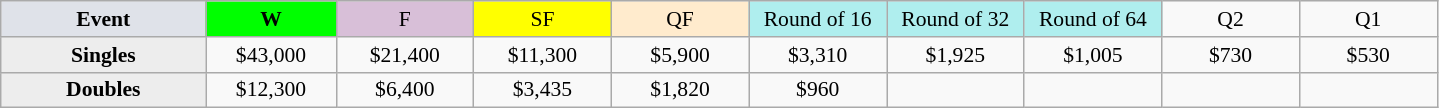<table class=wikitable style=font-size:90%;text-align:center>
<tr>
<td width=130 bgcolor=dfe2e9><strong>Event</strong></td>
<td width=80 bgcolor=lime><strong>W</strong></td>
<td width=85 bgcolor=thistle>F</td>
<td width=85 bgcolor=ffff00>SF</td>
<td width=85 bgcolor=ffebcd>QF</td>
<td width=85 bgcolor=afeeee>Round of 16</td>
<td width=85 bgcolor=afeeee>Round of 32</td>
<td width=85 bgcolor=afeeee>Round of 64</td>
<td width=85>Q2</td>
<td width=85>Q1</td>
</tr>
<tr>
<th style=background:#ededed>Singles</th>
<td>$43,000</td>
<td>$21,400</td>
<td>$11,300</td>
<td>$5,900</td>
<td>$3,310</td>
<td>$1,925</td>
<td>$1,005</td>
<td>$730</td>
<td>$530</td>
</tr>
<tr>
<th style=background:#ededed>Doubles</th>
<td>$12,300</td>
<td>$6,400</td>
<td>$3,435</td>
<td>$1,820</td>
<td>$960</td>
<td></td>
<td></td>
<td></td>
<td></td>
</tr>
</table>
